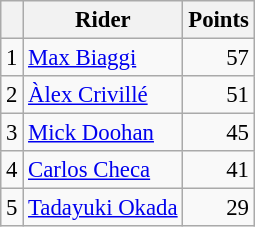<table class="wikitable" style="font-size: 95%;">
<tr>
<th></th>
<th>Rider</th>
<th>Points</th>
</tr>
<tr>
<td align=center>1</td>
<td> <a href='#'>Max Biaggi</a></td>
<td align=right>57</td>
</tr>
<tr>
<td align=center>2</td>
<td> <a href='#'>Àlex Crivillé</a></td>
<td align=right>51</td>
</tr>
<tr>
<td align=center>3</td>
<td> <a href='#'>Mick Doohan</a></td>
<td align=right>45</td>
</tr>
<tr>
<td align=center>4</td>
<td> <a href='#'>Carlos Checa</a></td>
<td align=right>41</td>
</tr>
<tr>
<td align=center>5</td>
<td> <a href='#'>Tadayuki Okada</a></td>
<td align=right>29</td>
</tr>
</table>
